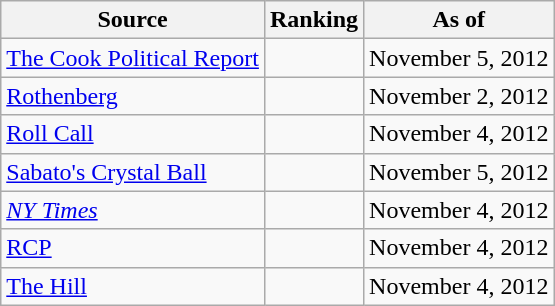<table class="wikitable" style="text-align:center">
<tr>
<th>Source</th>
<th>Ranking</th>
<th>As of</th>
</tr>
<tr>
<td align=left><a href='#'>The Cook Political Report</a></td>
<td></td>
<td>November 5, 2012</td>
</tr>
<tr>
<td align=left><a href='#'>Rothenberg</a></td>
<td></td>
<td>November 2, 2012</td>
</tr>
<tr>
<td align=left><a href='#'>Roll Call</a></td>
<td></td>
<td>November 4, 2012</td>
</tr>
<tr>
<td align=left><a href='#'>Sabato's Crystal Ball</a></td>
<td></td>
<td>November 5, 2012</td>
</tr>
<tr>
<td align=left><a href='#'><em>NY Times</em></a></td>
<td></td>
<td>November 4, 2012</td>
</tr>
<tr>
<td align="left"><a href='#'>RCP</a></td>
<td></td>
<td>November 4, 2012</td>
</tr>
<tr>
<td align=left><a href='#'>The Hill</a></td>
<td></td>
<td>November 4, 2012</td>
</tr>
</table>
